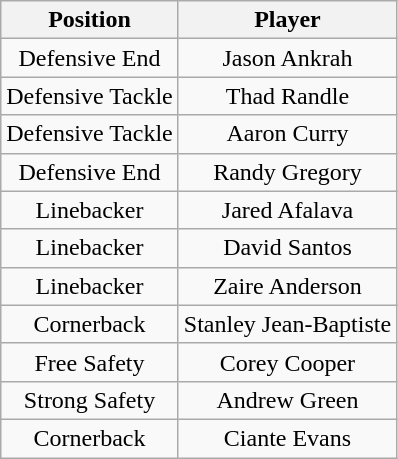<table class="wikitable" style="text-align: center;">
<tr>
<th>Position</th>
<th>Player</th>
</tr>
<tr>
<td>Defensive End</td>
<td>Jason Ankrah</td>
</tr>
<tr>
<td>Defensive Tackle</td>
<td>Thad Randle</td>
</tr>
<tr>
<td>Defensive Tackle</td>
<td>Aaron Curry</td>
</tr>
<tr>
<td>Defensive End</td>
<td>Randy Gregory</td>
</tr>
<tr>
<td>Linebacker</td>
<td>Jared Afalava</td>
</tr>
<tr>
<td>Linebacker</td>
<td>David Santos</td>
</tr>
<tr>
<td>Linebacker</td>
<td>Zaire Anderson</td>
</tr>
<tr>
<td>Cornerback</td>
<td>Stanley Jean-Baptiste</td>
</tr>
<tr>
<td>Free Safety</td>
<td>Corey Cooper</td>
</tr>
<tr>
<td>Strong Safety</td>
<td>Andrew Green</td>
</tr>
<tr>
<td>Cornerback</td>
<td>Ciante Evans</td>
</tr>
</table>
